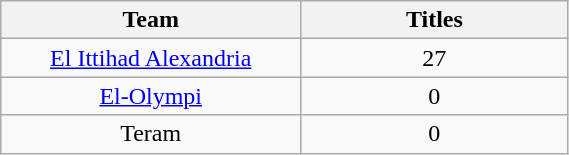<table class="wikitable" style="text-align:center;" width=30%>
<tr>
<th style="width:15%;">Team</th>
<th style="width:15%;">Titles</th>
</tr>
<tr>
<td><a href='#'>El Ittihad Alexandria</a></td>
<td>27</td>
</tr>
<tr>
<td><a href='#'>El-Olympi</a></td>
<td>0</td>
</tr>
<tr>
<td>Teram</td>
<td>0</td>
</tr>
</table>
